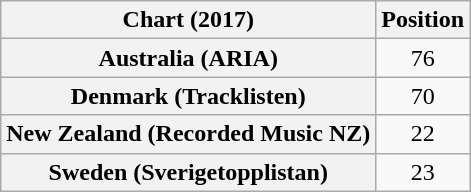<table class="wikitable sortable plainrowheaders" style="text-align:center">
<tr>
<th scope="col">Chart (2017)</th>
<th scope="col">Position</th>
</tr>
<tr>
<th scope="row">Australia (ARIA)</th>
<td>76</td>
</tr>
<tr>
<th scope="row">Denmark (Tracklisten)</th>
<td>70</td>
</tr>
<tr>
<th scope="row">New Zealand (Recorded Music NZ)</th>
<td>22</td>
</tr>
<tr>
<th scope="row">Sweden (Sverigetopplistan)</th>
<td>23</td>
</tr>
</table>
